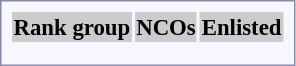<table style="border:1px solid #8888aa; background-color:#f7f8ff; padding:5px; font-size:95%; margin: 0px 12px 12px 0px; text-align:center;">
<tr bgcolor="#CCCCCC">
<th>Rank group</th>
<th colspan=3>NCOs</th>
<th colspan=4>Enlisted</th>
</tr>
<tr>
<td rowspan=2><strong></strong></td>
<td></td>
<td></td>
<td></td>
<td></td>
<td></td>
<td></td>
<td></td>
</tr>
<tr>
<td></td>
<td></td>
<td></td>
<td></td>
<td></td>
<td></td>
<td></td>
</tr>
</table>
